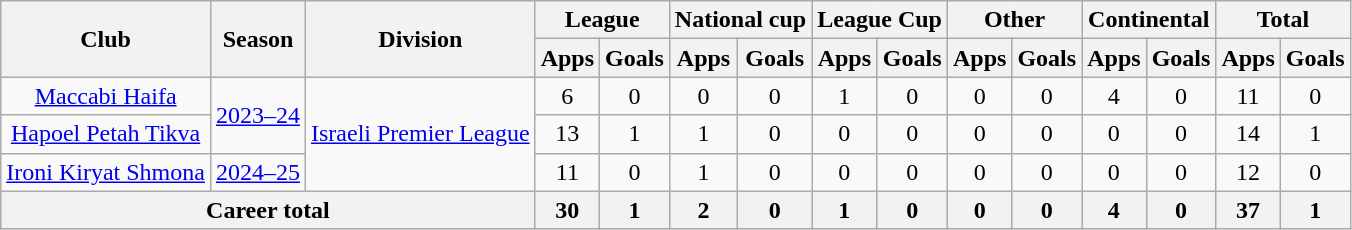<table class="wikitable" style="text-align: center">
<tr>
<th rowspan="2">Club</th>
<th rowspan="2">Season</th>
<th rowspan="2">Division</th>
<th colspan="2">League</th>
<th colspan="2">National cup</th>
<th colspan="2">League Cup</th>
<th colspan="2">Other</th>
<th colspan="2">Continental</th>
<th colspan="2">Total</th>
</tr>
<tr>
<th>Apps</th>
<th>Goals</th>
<th>Apps</th>
<th>Goals</th>
<th>Apps</th>
<th>Goals</th>
<th>Apps</th>
<th>Goals</th>
<th>Apps</th>
<th>Goals</th>
<th>Apps</th>
<th>Goals</th>
</tr>
<tr>
<td><a href='#'>Maccabi Haifa</a></td>
<td rowspan="2"><a href='#'>2023–24</a></td>
<td rowspan="3"><a href='#'>Israeli Premier League</a></td>
<td>6</td>
<td>0</td>
<td>0</td>
<td>0</td>
<td>1</td>
<td>0</td>
<td>0</td>
<td>0</td>
<td>4</td>
<td>0</td>
<td>11</td>
<td>0</td>
</tr>
<tr>
<td><a href='#'>Hapoel Petah Tikva</a></td>
<td>13</td>
<td>1</td>
<td>1</td>
<td>0</td>
<td>0</td>
<td>0</td>
<td>0</td>
<td>0</td>
<td>0</td>
<td>0</td>
<td>14</td>
<td>1</td>
</tr>
<tr>
<td><a href='#'>Ironi Kiryat Shmona</a></td>
<td rowspan="1"><a href='#'>2024–25</a></td>
<td>11</td>
<td>0</td>
<td>1</td>
<td>0</td>
<td>0</td>
<td>0</td>
<td>0</td>
<td>0</td>
<td>0</td>
<td>0</td>
<td>12</td>
<td>0</td>
</tr>
<tr>
<th colspan="3">Career total</th>
<th>30</th>
<th>1</th>
<th>2</th>
<th>0</th>
<th>1</th>
<th>0</th>
<th>0</th>
<th>0</th>
<th>4</th>
<th>0</th>
<th>37</th>
<th>1</th>
</tr>
</table>
